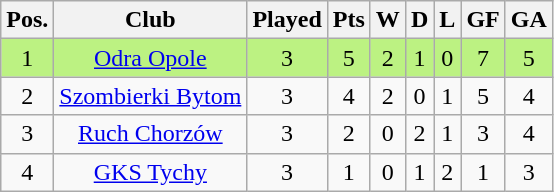<table class="wikitable" style="text-align: center">
<tr>
<th>Pos.</th>
<th>Club</th>
<th>Played</th>
<th>Pts</th>
<th>W</th>
<th>D</th>
<th>L</th>
<th>GF</th>
<th>GA</th>
</tr>
<tr>
<td bgcolor="#bcf282">1</td>
<td bgcolor="#bcf282"><a href='#'>Odra Opole</a></td>
<td bgcolor="#bcf282">3</td>
<td bgcolor="#bcf282">5</td>
<td bgcolor="#bcf282">2</td>
<td bgcolor="#bcf282">1</td>
<td bgcolor="#bcf282">0</td>
<td bgcolor="#bcf282">7</td>
<td bgcolor="#bcf282">5</td>
</tr>
<tr>
<td>2</td>
<td><a href='#'>Szombierki Bytom</a></td>
<td>3</td>
<td>4</td>
<td>2</td>
<td>0</td>
<td>1</td>
<td>5</td>
<td>4</td>
</tr>
<tr>
<td>3</td>
<td><a href='#'>Ruch Chorzów</a></td>
<td>3</td>
<td>2</td>
<td>0</td>
<td>2</td>
<td>1</td>
<td>3</td>
<td>4</td>
</tr>
<tr>
<td>4</td>
<td><a href='#'>GKS Tychy</a></td>
<td>3</td>
<td>1</td>
<td>0</td>
<td>1</td>
<td>2</td>
<td>1</td>
<td>3</td>
</tr>
</table>
